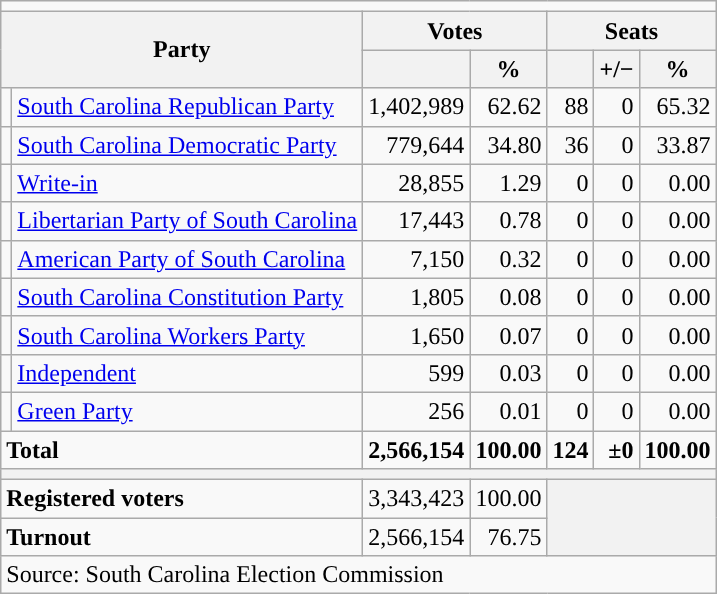<table class="wikitable">
<tr>
<td colspan="7"></td>
</tr>
<tr>
<th colspan="2" rowspan="2">Party</th>
<th colspan="2">Votes</th>
<th colspan="3">Seats</th>
</tr>
<tr>
<th></th>
<th>%</th>
<th></th>
<th>+/−</th>
<th>%</th>
</tr>
<tr>
<td style="background-color:"></td>
<td><a href='#'>South Carolina Republican Party</a></td>
<td align="right">1,402,989</td>
<td align="right">62.62</td>
<td align="right">88</td>
<td align="right">0</td>
<td align="right">65.32</td>
</tr>
<tr>
<td style="background-color:"></td>
<td><a href='#'>South Carolina Democratic Party</a></td>
<td align="right">779,644</td>
<td align="right">34.80</td>
<td align="right">36</td>
<td align="right">0</td>
<td align="right">33.87</td>
</tr>
<tr>
<td style="background-color:"></td>
<td><a href='#'>Write-in</a></td>
<td align="right">28,855</td>
<td align="right">1.29</td>
<td align="right">0</td>
<td align="right">0</td>
<td align="right">0.00</td>
</tr>
<tr>
<td style="background-color:"></td>
<td><a href='#'>Libertarian Party of South Carolina</a></td>
<td align="right">17,443</td>
<td align="right">0.78</td>
<td align="right">0</td>
<td align="right">0</td>
<td align="right">0.00</td>
</tr>
<tr>
<td style="background-color:"></td>
<td><a href='#'>American Party of South Carolina</a></td>
<td align="right">7,150</td>
<td align="right">0.32</td>
<td align="right">0</td>
<td align="right">0</td>
<td align="right">0.00</td>
</tr>
<tr>
<td style="background-color:"></td>
<td><a href='#'>South Carolina Constitution Party</a></td>
<td align="right">1,805</td>
<td align="right">0.08</td>
<td align="right">0</td>
<td align="right">0</td>
<td align="right">0.00</td>
</tr>
<tr>
<td style="background-color:"></td>
<td><a href='#'>South Carolina Workers Party</a></td>
<td align="right">1,650</td>
<td align="right">0.07</td>
<td align="right">0</td>
<td align="right">0</td>
<td align="right">0.00</td>
</tr>
<tr>
<td style="background-color:"></td>
<td><a href='#'>Independent</a></td>
<td align="right">599</td>
<td align="right">0.03</td>
<td align="right">0</td>
<td align="right">0</td>
<td align="right">0.00</td>
</tr>
<tr>
<td style="background-color:"></td>
<td><a href='#'>Green Party</a></td>
<td align="right">256</td>
<td align="right">0.01</td>
<td align="right">0</td>
<td align="right">0</td>
<td align="right">0.00</td>
</tr>
<tr>
<td colspan="2"><strong>Total</strong></td>
<td align="right"><strong>2,566,154</strong></td>
<td align="right"><strong>100.00</strong></td>
<td align="right"><strong>124</strong></td>
<td align="right"><strong>±0</strong></td>
<td align="right"><strong>100.00</strong></td>
</tr>
<tr>
<th colspan="7"></th>
</tr>
<tr>
<td colspan="2"><strong>Registered voters</strong></td>
<td>3,343,423</td>
<td>100.00</td>
<th colspan="3" rowspan="2"></th>
</tr>
<tr>
<td colspan="2"><strong>Turnout</strong></td>
<td align="right">2,566,154</td>
<td align="right">76.75</td>
</tr>
<tr>
<td colspan="9" align="left">Source: South Carolina Election Commission</td>
</tr>
</table>
